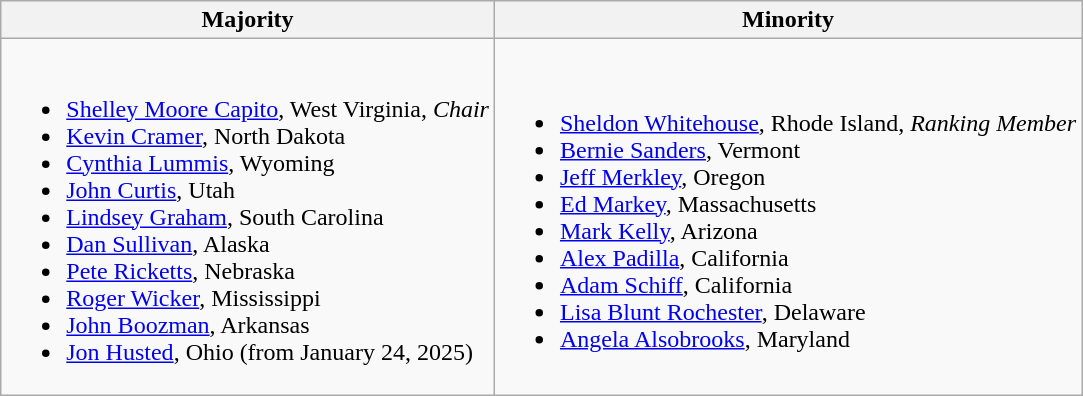<table class=wikitable>
<tr>
<th>Majority</th>
<th>Minority</th>
</tr>
<tr>
<td><br><ul><li><a href='#'>Shelley Moore Capito</a>, West Virginia, <em>Chair</em></li><li><a href='#'>Kevin Cramer</a>, North Dakota</li><li><a href='#'>Cynthia Lummis</a>, Wyoming</li><li><a href='#'>John Curtis</a>, Utah</li><li><a href='#'>Lindsey Graham</a>, South Carolina</li><li><a href='#'>Dan Sullivan</a>, Alaska</li><li><a href='#'>Pete Ricketts</a>, Nebraska</li><li><a href='#'>Roger Wicker</a>, Mississippi</li><li><a href='#'>John Boozman</a>, Arkansas</li><li><a href='#'>Jon Husted</a>, Ohio (from January 24, 2025)</li></ul></td>
<td><br><ul><li><a href='#'>Sheldon Whitehouse</a>, Rhode Island, <em>Ranking Member</em></li><li><span><a href='#'>Bernie Sanders</a>, Vermont</span></li><li><a href='#'>Jeff Merkley</a>, Oregon</li><li><a href='#'>Ed Markey</a>, Massachusetts</li><li><a href='#'>Mark Kelly</a>, Arizona</li><li><a href='#'>Alex Padilla</a>, California</li><li><a href='#'>Adam Schiff</a>, California</li><li><a href='#'>Lisa Blunt Rochester</a>, Delaware</li><li><a href='#'>Angela Alsobrooks</a>, Maryland</li></ul></td>
</tr>
</table>
